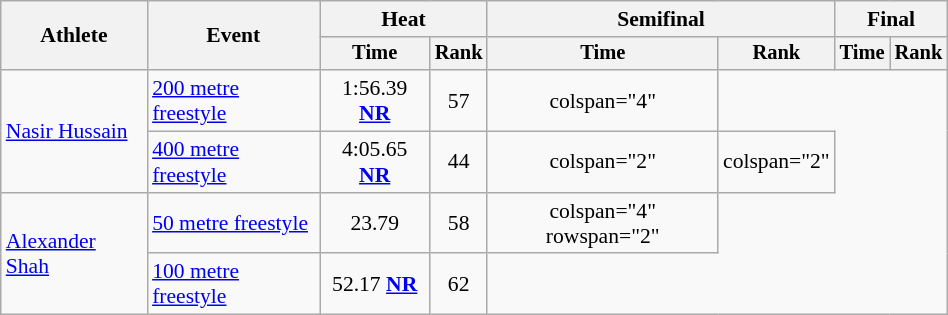<table class="wikitable" style="text-align:center; font-size:90%; width:50%;">
<tr>
<th rowspan="2">Athlete</th>
<th rowspan="2">Event</th>
<th colspan="2">Heat</th>
<th colspan="2">Semifinal</th>
<th colspan="2">Final</th>
</tr>
<tr style="font-size:95%">
<th>Time</th>
<th>Rank</th>
<th>Time</th>
<th>Rank</th>
<th>Time</th>
<th>Rank</th>
</tr>
<tr align=center>
<td align=left rowspan="2"><a href='#'>Nasir Hussain</a></td>
<td align=left><a href='#'>200 metre freestyle</a></td>
<td>1:56.39 <strong><a href='#'>NR</a></strong></td>
<td>57</td>
<td>colspan="4" </td>
</tr>
<tr align=center>
<td align=left><a href='#'>400 metre freestyle</a></td>
<td>4:05.65 <strong><a href='#'>NR</a></strong></td>
<td>44</td>
<td>colspan="2" </td>
<td>colspan="2" </td>
</tr>
<tr align=center>
<td align=left rowspan="2"><a href='#'>Alexander Shah</a></td>
<td align=left><a href='#'>50 metre freestyle</a></td>
<td>23.79</td>
<td>58</td>
<td>colspan="4" rowspan="2"</td>
</tr>
<tr align=center>
<td align=left><a href='#'>100 metre freestyle</a></td>
<td>52.17 <strong><a href='#'>NR</a></strong></td>
<td>62</td>
</tr>
</table>
